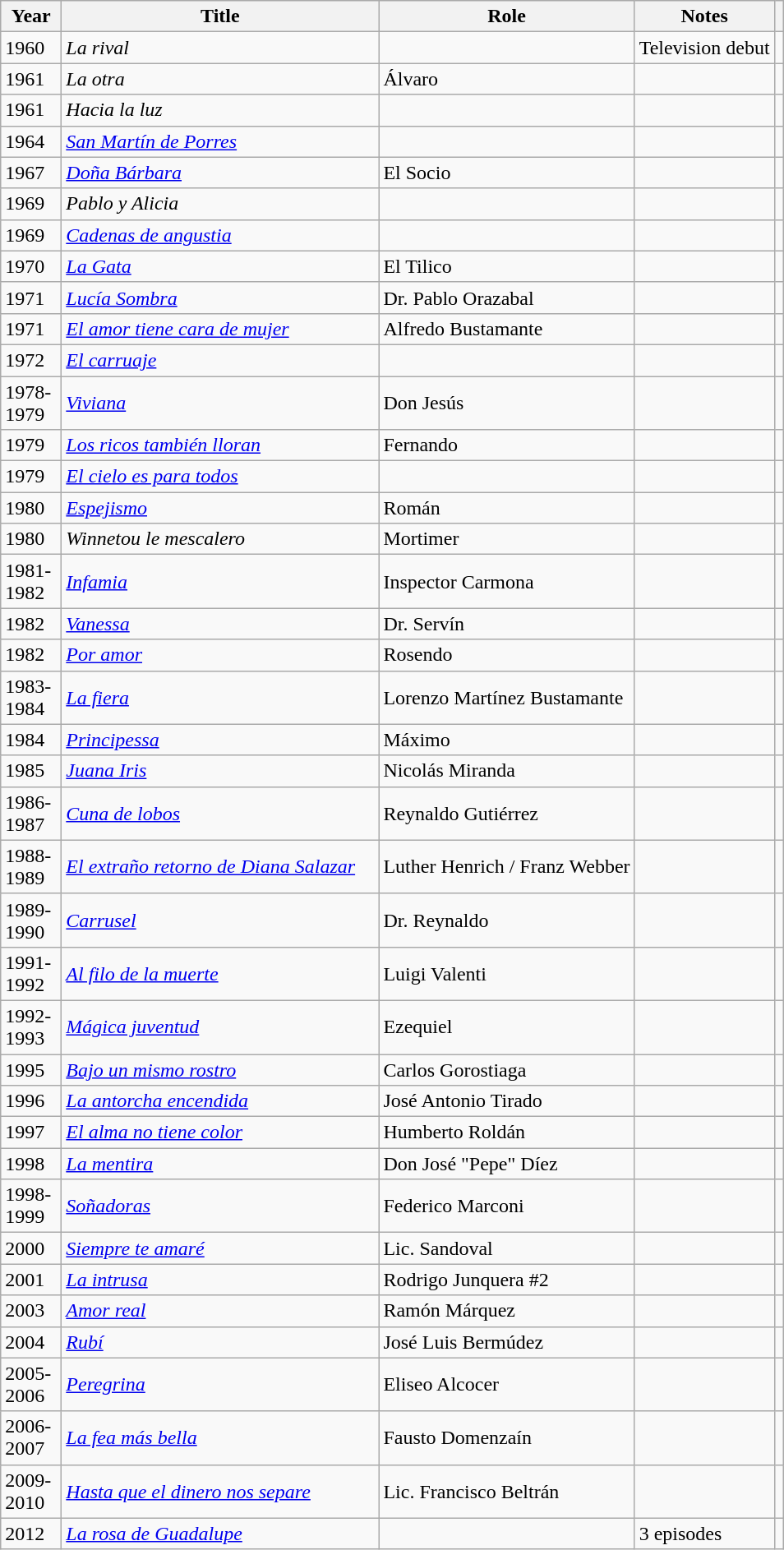<table class="wikitable sortable">
<tr>
<th width="42">Year</th>
<th width="250">Title</th>
<th>Role</th>
<th class="unsortable">Notes</th>
<th class="unsortable"></th>
</tr>
<tr>
<td>1960</td>
<td><em>La rival</em></td>
<td></td>
<td>Television debut</td>
<td></td>
</tr>
<tr>
<td>1961</td>
<td><em>La otra</em></td>
<td>Álvaro</td>
<td></td>
<td></td>
</tr>
<tr>
<td>1961</td>
<td><em>Hacia la luz</em></td>
<td></td>
<td></td>
<td></td>
</tr>
<tr>
<td>1964</td>
<td><em><a href='#'>San Martín de Porres</a></em></td>
<td></td>
<td></td>
<td></td>
</tr>
<tr>
<td>1967</td>
<td><em><a href='#'>Doña Bárbara</a></em></td>
<td>El Socio</td>
<td></td>
<td></td>
</tr>
<tr>
<td>1969</td>
<td><em>Pablo y Alicia</em></td>
<td></td>
<td></td>
<td></td>
</tr>
<tr>
<td>1969</td>
<td><em><a href='#'>Cadenas de angustia</a></em></td>
<td></td>
<td></td>
<td></td>
</tr>
<tr>
<td>1970</td>
<td><em><a href='#'>La Gata</a></em></td>
<td>El Tilico</td>
<td></td>
<td></td>
</tr>
<tr>
<td>1971</td>
<td><em><a href='#'>Lucía Sombra</a></em></td>
<td>Dr. Pablo Orazabal</td>
<td></td>
<td></td>
</tr>
<tr>
<td>1971</td>
<td><em><a href='#'>El amor tiene cara de mujer</a></em></td>
<td>Alfredo Bustamante</td>
<td></td>
<td></td>
</tr>
<tr>
<td>1972</td>
<td><em><a href='#'>El carruaje</a></em></td>
<td></td>
<td></td>
<td></td>
</tr>
<tr>
<td>1978-1979</td>
<td><em><a href='#'>Viviana</a></em></td>
<td>Don Jesús</td>
<td></td>
<td></td>
</tr>
<tr>
<td>1979</td>
<td><em><a href='#'>Los ricos también lloran</a></em></td>
<td>Fernando</td>
<td></td>
<td></td>
</tr>
<tr>
<td>1979</td>
<td><em><a href='#'>El cielo es para todos</a></em></td>
<td></td>
<td></td>
<td></td>
</tr>
<tr>
<td>1980</td>
<td><em><a href='#'>Espejismo</a></em></td>
<td>Román</td>
<td></td>
<td></td>
</tr>
<tr>
<td>1980</td>
<td><em>Winnetou le mescalero</em></td>
<td>Mortimer</td>
<td></td>
<td></td>
</tr>
<tr>
<td>1981-1982</td>
<td><em><a href='#'>Infamia</a></em></td>
<td>Inspector Carmona</td>
<td></td>
<td></td>
</tr>
<tr>
<td>1982</td>
<td><em><a href='#'>Vanessa</a></em></td>
<td>Dr. Servín</td>
<td></td>
<td></td>
</tr>
<tr>
<td>1982</td>
<td><em><a href='#'>Por amor</a></em></td>
<td>Rosendo</td>
<td></td>
<td></td>
</tr>
<tr>
<td>1983-1984</td>
<td><em><a href='#'>La fiera</a></em></td>
<td>Lorenzo Martínez Bustamante</td>
<td></td>
<td></td>
</tr>
<tr>
<td>1984</td>
<td><em><a href='#'>Principessa</a></em></td>
<td>Máximo</td>
<td></td>
<td></td>
</tr>
<tr>
<td>1985</td>
<td><em><a href='#'>Juana Iris</a></em></td>
<td>Nicolás Miranda</td>
<td></td>
<td></td>
</tr>
<tr>
<td>1986-1987</td>
<td><em><a href='#'>Cuna de lobos</a></em></td>
<td>Reynaldo Gutiérrez</td>
<td></td>
<td></td>
</tr>
<tr>
<td>1988-1989</td>
<td><em><a href='#'>El extraño retorno de Diana Salazar</a></em></td>
<td>Luther Henrich / Franz Webber</td>
<td></td>
<td></td>
</tr>
<tr>
<td>1989-1990</td>
<td><em><a href='#'>Carrusel</a></em></td>
<td>Dr. Reynaldo</td>
<td></td>
<td></td>
</tr>
<tr>
<td>1991-1992</td>
<td><em><a href='#'>Al filo de la muerte</a></em></td>
<td>Luigi Valenti</td>
<td></td>
<td></td>
</tr>
<tr>
<td>1992-1993</td>
<td><em><a href='#'>Mágica juventud</a></em></td>
<td>Ezequiel</td>
<td></td>
<td></td>
</tr>
<tr>
<td>1995</td>
<td><em><a href='#'>Bajo un mismo rostro</a></em></td>
<td>Carlos Gorostiaga</td>
<td></td>
<td></td>
</tr>
<tr>
<td>1996</td>
<td><em><a href='#'>La antorcha encendida</a></em></td>
<td>José Antonio Tirado</td>
<td></td>
<td></td>
</tr>
<tr>
<td>1997</td>
<td><em><a href='#'>El alma no tiene color</a></em></td>
<td>Humberto Roldán</td>
<td></td>
<td></td>
</tr>
<tr>
<td>1998</td>
<td><em><a href='#'>La mentira</a></em></td>
<td>Don José "Pepe" Díez</td>
<td></td>
<td></td>
</tr>
<tr>
<td>1998-1999</td>
<td><em><a href='#'>Soñadoras</a></em></td>
<td>Federico Marconi</td>
<td></td>
<td></td>
</tr>
<tr>
<td>2000</td>
<td><em><a href='#'>Siempre te amaré</a></em></td>
<td>Lic. Sandoval</td>
<td></td>
<td></td>
</tr>
<tr>
<td>2001</td>
<td><em><a href='#'>La intrusa</a></em></td>
<td>Rodrigo Junquera #2</td>
<td></td>
</tr>
<tr>
<td>2003</td>
<td><em><a href='#'>Amor real</a></em></td>
<td>Ramón Márquez</td>
<td></td>
<td></td>
</tr>
<tr>
<td>2004</td>
<td><em><a href='#'>Rubí</a></em></td>
<td>José Luis Bermúdez</td>
<td></td>
</tr>
<tr>
<td>2005-2006</td>
<td><em><a href='#'>Peregrina</a></em></td>
<td>Eliseo Alcocer</td>
<td></td>
<td></td>
</tr>
<tr>
<td>2006-2007</td>
<td><em><a href='#'>La fea más bella</a></em></td>
<td>Fausto Domenzaín</td>
<td></td>
<td></td>
</tr>
<tr>
<td>2009-2010</td>
<td><em><a href='#'>Hasta que el dinero nos separe</a></em></td>
<td>Lic. Francisco Beltrán</td>
<td></td>
<td></td>
</tr>
<tr>
<td>2012</td>
<td><em><a href='#'>La rosa de Guadalupe</a></em></td>
<td></td>
<td>3 episodes</td>
<td></td>
</tr>
</table>
